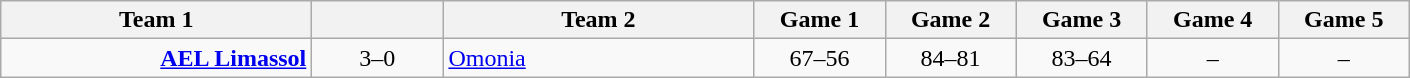<table class=wikitable style="text-align:center">
<tr>
<th width=200>Team 1</th>
<th width=80></th>
<th width=200>Team 2</th>
<th width=80>Game 1</th>
<th width=80>Game 2</th>
<th width=80>Game 3</th>
<th width=80>Game 4</th>
<th width=80>Game 5</th>
</tr>
<tr>
<td align=right><strong><a href='#'>AEL Limassol</a></strong></td>
<td>3–0</td>
<td align=left><a href='#'>Omonia</a></td>
<td>67–56</td>
<td>84–81</td>
<td>83–64</td>
<td>–</td>
<td>–</td>
</tr>
</table>
